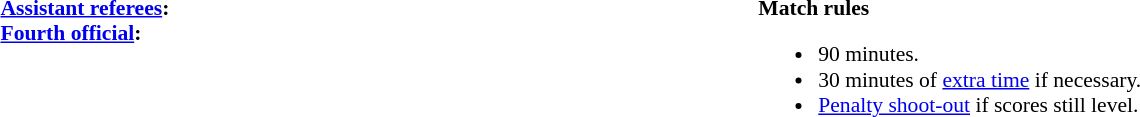<table style="width:100%;font-size:90%">
<tr>
<td style="width:40%;vertical-align:top"><br><strong><a href='#'>Assistant referees</a>:</strong>
<br><strong><a href='#'>Fourth official</a>:</strong></td>
<td style="width:60%;vertical-align:top"><br><strong>Match rules</strong><ul><li>90 minutes.</li><li>30 minutes of <a href='#'>extra time</a> if necessary.</li><li><a href='#'>Penalty shoot-out</a> if scores still level.</li></ul></td>
</tr>
</table>
